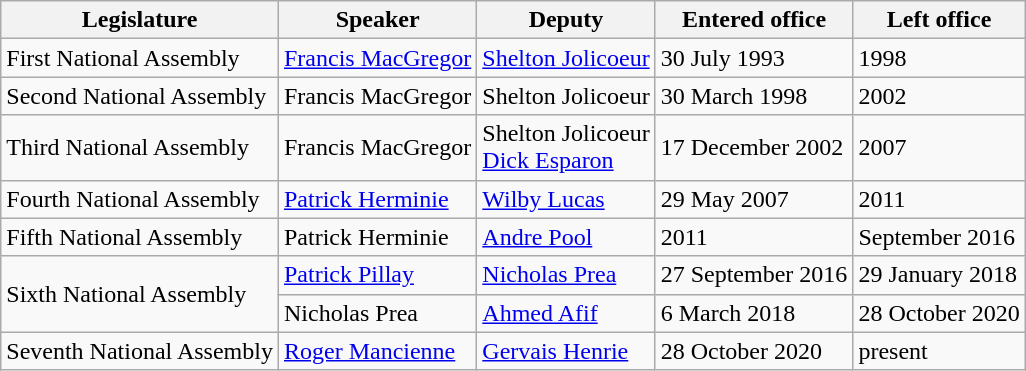<table class="wikitable">
<tr>
<th>Legislature</th>
<th>Speaker</th>
<th>Deputy</th>
<th>Entered office</th>
<th>Left office</th>
</tr>
<tr>
<td>First National Assembly</td>
<td><a href='#'>Francis MacGregor</a></td>
<td><a href='#'>Shelton Jolicoeur</a></td>
<td>30 July 1993</td>
<td>1998</td>
</tr>
<tr>
<td>Second National Assembly</td>
<td>Francis MacGregor</td>
<td>Shelton Jolicoeur</td>
<td>30 March 1998</td>
<td>2002</td>
</tr>
<tr>
<td>Third National Assembly</td>
<td>Francis MacGregor</td>
<td>Shelton Jolicoeur<br><a href='#'>Dick Esparon</a></td>
<td>17 December 2002</td>
<td>2007</td>
</tr>
<tr>
<td>Fourth National Assembly</td>
<td><a href='#'>Patrick Herminie</a></td>
<td><a href='#'>Wilby Lucas</a></td>
<td>29 May 2007</td>
<td>2011</td>
</tr>
<tr>
<td>Fifth National Assembly</td>
<td>Patrick Herminie</td>
<td><a href='#'>Andre Pool</a></td>
<td>2011</td>
<td>September 2016</td>
</tr>
<tr>
<td rowspan=2>Sixth National Assembly</td>
<td><a href='#'>Patrick Pillay</a></td>
<td><a href='#'>Nicholas Prea</a></td>
<td>27 September 2016</td>
<td>29 January 2018</td>
</tr>
<tr>
<td>Nicholas Prea</td>
<td><a href='#'>Ahmed Afif</a></td>
<td>6 March 2018</td>
<td>28 October 2020</td>
</tr>
<tr>
<td>Seventh National Assembly</td>
<td><a href='#'>Roger Mancienne</a></td>
<td><a href='#'>Gervais Henrie</a></td>
<td>28 October 2020</td>
<td>present</td>
</tr>
</table>
